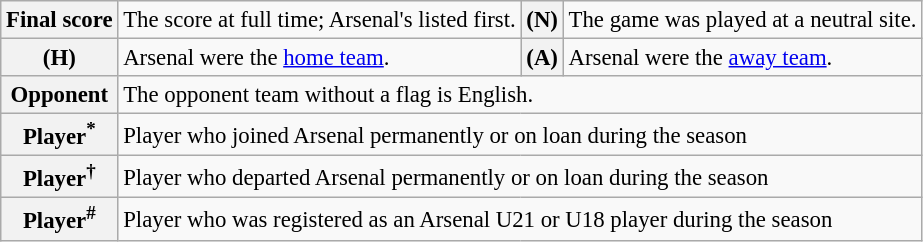<table class="wikitable" style="font-size:95%;">
<tr>
<th>Final score</th>
<td>The score at full time; Arsenal's listed first.</td>
<th>(N)</th>
<td>The game was played at a neutral site.</td>
</tr>
<tr>
<th>(H)</th>
<td>Arsenal were the <a href='#'>home team</a>.</td>
<th>(A)</th>
<td>Arsenal were the <a href='#'>away team</a>.</td>
</tr>
<tr>
<th>Opponent</th>
<td colspan="3">The opponent team without a flag is English.</td>
</tr>
<tr>
<th>Player<sup>*</sup></th>
<td colspan="3">Player who joined Arsenal permanently or on loan during the season</td>
</tr>
<tr>
<th>Player<sup>†</sup></th>
<td colspan="3">Player who departed Arsenal permanently or on loan during the season</td>
</tr>
<tr>
<th>Player<sup>#</sup></th>
<td colspan="3">Player who was registered as an Arsenal U21 or U18 player during the season</td>
</tr>
</table>
